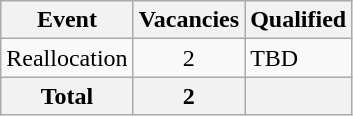<table class="wikitable">
<tr>
<th>Event</th>
<th>Vacancies</th>
<th>Qualified</th>
</tr>
<tr>
<td>Reallocation</td>
<td style="text-align:center;">2</td>
<td>TBD</td>
</tr>
<tr>
<th>Total</th>
<th>2</th>
<th></th>
</tr>
</table>
